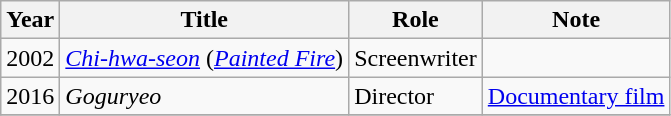<table class="wikitable">
<tr>
<th>Year</th>
<th>Title</th>
<th>Role</th>
<th>Note</th>
</tr>
<tr>
<td>2002</td>
<td><em><a href='#'>Chi-hwa-seon</a></em> (<em><a href='#'>Painted Fire</a></em>)</td>
<td>Screenwriter</td>
<td></td>
</tr>
<tr>
<td>2016</td>
<td><em>Goguryeo</em> </td>
<td>Director</td>
<td><a href='#'>Documentary film</a></td>
</tr>
<tr>
</tr>
</table>
